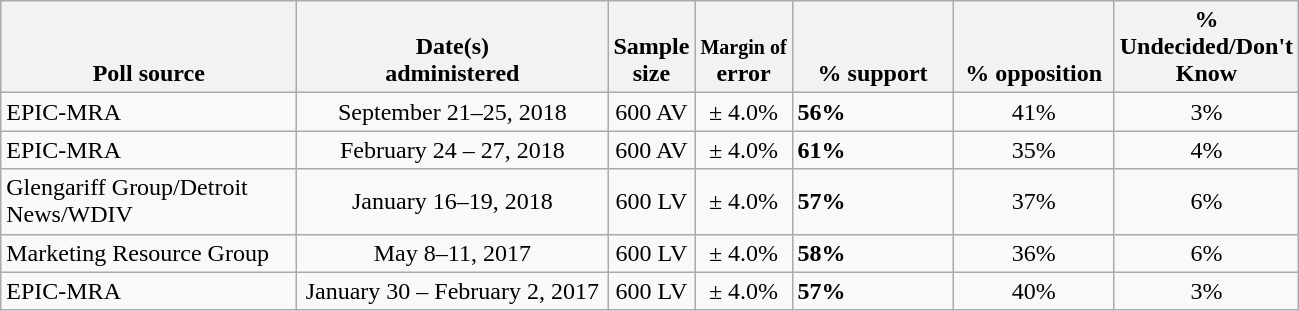<table class="wikitable">
<tr valign= bottom>
<th style="width:190px;">Poll source</th>
<th style="width:200px;">Date(s)<br>administered</th>
<th class=small>Sample<br>size</th>
<th><small>Margin of</small><br>error</th>
<th style="width:100px;">% support</th>
<th style="width:100px;">% opposition</th>
<th style="width:40px;">% Undecided/Don't Know</th>
</tr>
<tr>
<td>EPIC-MRA</td>
<td align=center>September 21–25, 2018</td>
<td align=center>600 AV</td>
<td align=center>± 4.0%</td>
<td><strong>56%</strong></td>
<td align=center>41%</td>
<td align=center>3%</td>
</tr>
<tr>
<td>EPIC-MRA</td>
<td align=center>February 24 – 27, 2018</td>
<td align=center>600 AV</td>
<td align=center>± 4.0%</td>
<td><strong>61%</strong></td>
<td align=center>35%</td>
<td align=center>4%</td>
</tr>
<tr>
<td>Glengariff Group/Detroit News/WDIV</td>
<td align=center>January 16–19, 2018</td>
<td align=center>600 LV</td>
<td align=center>± 4.0%</td>
<td><strong>57%</strong></td>
<td align=center>37%</td>
<td align=center>6%</td>
</tr>
<tr>
<td>Marketing Resource Group</td>
<td align=center>May 8–11, 2017</td>
<td align=center>600 LV</td>
<td align=center>± 4.0%</td>
<td><strong>58%</strong></td>
<td align=center>36%</td>
<td align=center>6%</td>
</tr>
<tr>
<td>EPIC-MRA</td>
<td align=center>January 30 – February 2, 2017</td>
<td align=center>600 LV</td>
<td align=center>± 4.0%</td>
<td><strong>57%</strong></td>
<td align=center>40%</td>
<td align=center>3%</td>
</tr>
</table>
